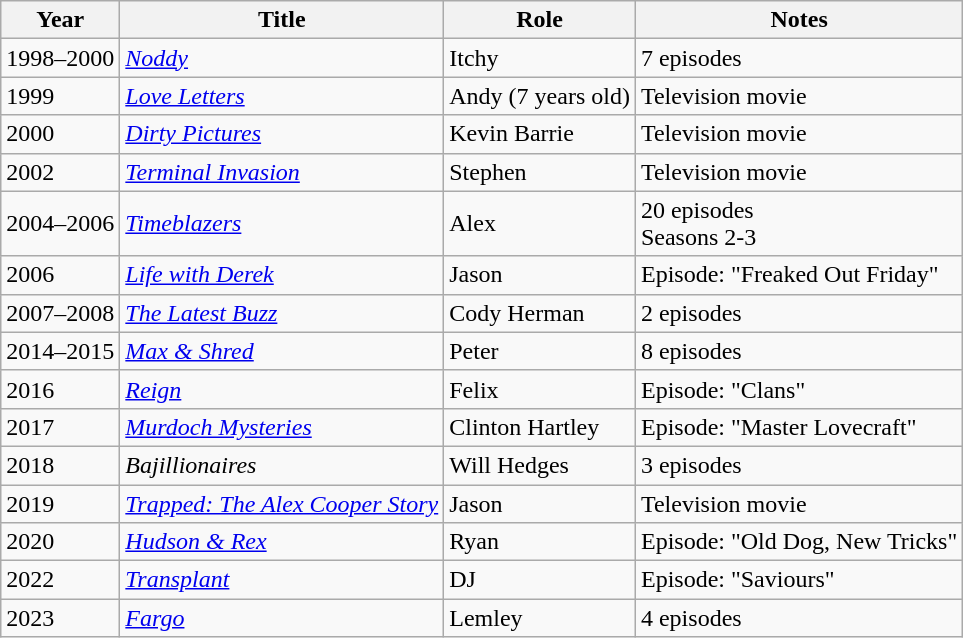<table class="wikitable sortable">
<tr>
<th>Year</th>
<th>Title</th>
<th>Role</th>
<th>Notes</th>
</tr>
<tr>
<td>1998–2000</td>
<td><em><a href='#'>Noddy</a></em></td>
<td>Itchy</td>
<td>7 episodes</td>
</tr>
<tr>
<td>1999</td>
<td><em><a href='#'>Love Letters</a></em></td>
<td>Andy (7 years old)</td>
<td>Television movie</td>
</tr>
<tr>
<td>2000</td>
<td><em><a href='#'>Dirty Pictures</a></em></td>
<td>Kevin Barrie</td>
<td>Television movie</td>
</tr>
<tr>
<td>2002</td>
<td><em><a href='#'>Terminal Invasion</a></em></td>
<td>Stephen</td>
<td>Television movie</td>
</tr>
<tr>
<td>2004–2006</td>
<td><em><a href='#'>Timeblazers</a></em></td>
<td>Alex</td>
<td>20 episodes<br>Seasons 2-3</td>
</tr>
<tr>
<td>2006</td>
<td><em><a href='#'>Life with Derek</a></em></td>
<td>Jason</td>
<td>Episode: "Freaked Out Friday"</td>
</tr>
<tr>
<td>2007–2008</td>
<td><em><a href='#'>The Latest Buzz</a></em></td>
<td>Cody Herman</td>
<td>2 episodes</td>
</tr>
<tr>
<td>2014–2015</td>
<td><em><a href='#'>Max & Shred</a></em></td>
<td>Peter</td>
<td>8 episodes</td>
</tr>
<tr>
<td>2016</td>
<td><em><a href='#'>Reign</a></em></td>
<td>Felix</td>
<td>Episode: "Clans"</td>
</tr>
<tr>
<td>2017</td>
<td><em><a href='#'>Murdoch Mysteries</a></em></td>
<td>Clinton Hartley</td>
<td>Episode: "Master Lovecraft"</td>
</tr>
<tr>
<td>2018</td>
<td><em>Bajillionaires</em></td>
<td>Will Hedges</td>
<td>3 episodes</td>
</tr>
<tr>
<td>2019</td>
<td><em><a href='#'>Trapped: The Alex Cooper Story</a></em></td>
<td>Jason</td>
<td>Television movie</td>
</tr>
<tr>
<td>2020</td>
<td><em><a href='#'>Hudson & Rex</a></em></td>
<td>Ryan</td>
<td>Episode: "Old Dog, New Tricks"</td>
</tr>
<tr>
<td>2022</td>
<td><em><a href='#'>Transplant</a></em></td>
<td>DJ</td>
<td>Episode: "Saviours"</td>
</tr>
<tr>
<td>2023</td>
<td><em><a href='#'>Fargo</a></em></td>
<td>Lemley</td>
<td>4 episodes</td>
</tr>
</table>
